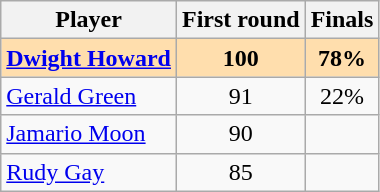<table class="wikitable">
<tr>
<th>Player</th>
<th>First round</th>
<th>Finals</th>
</tr>
<tr style="background:#ffdead; text-align:center;">
<td align=left><strong><a href='#'>Dwight Howard</a></strong> </td>
<td><strong>100</strong> </td>
<td><strong>78%</strong></td>
</tr>
<tr align=center>
<td align=left><a href='#'>Gerald Green</a> </td>
<td>91 </td>
<td>22%</td>
</tr>
<tr align=center>
<td align=left><a href='#'>Jamario Moon</a> </td>
<td>90 </td>
<td></td>
</tr>
<tr align=center>
<td align=left><a href='#'>Rudy Gay</a> </td>
<td>85 </td>
<td></td>
</tr>
</table>
